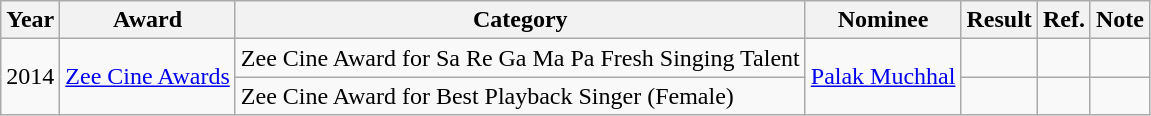<table class="wikitable sortable">
<tr>
<th>Year</th>
<th>Award</th>
<th>Category</th>
<th>Nominee</th>
<th>Result</th>
<th>Ref.</th>
<th>Note</th>
</tr>
<tr>
<td rowspan="2">2014</td>
<td rowspan="2"><a href='#'>Zee Cine Awards</a></td>
<td>Zee Cine Award for Sa Re Ga Ma Pa Fresh Singing Talent</td>
<td rowspan="2"><a href='#'>Palak Muchhal</a></td>
<td></td>
<td></td>
<td></td>
</tr>
<tr>
<td Zee Cine Award for Best Playback Singer (Female)>Zee Cine Award for Best Playback Singer (Female)</td>
<td></td>
<td></td>
<td></td>
</tr>
</table>
